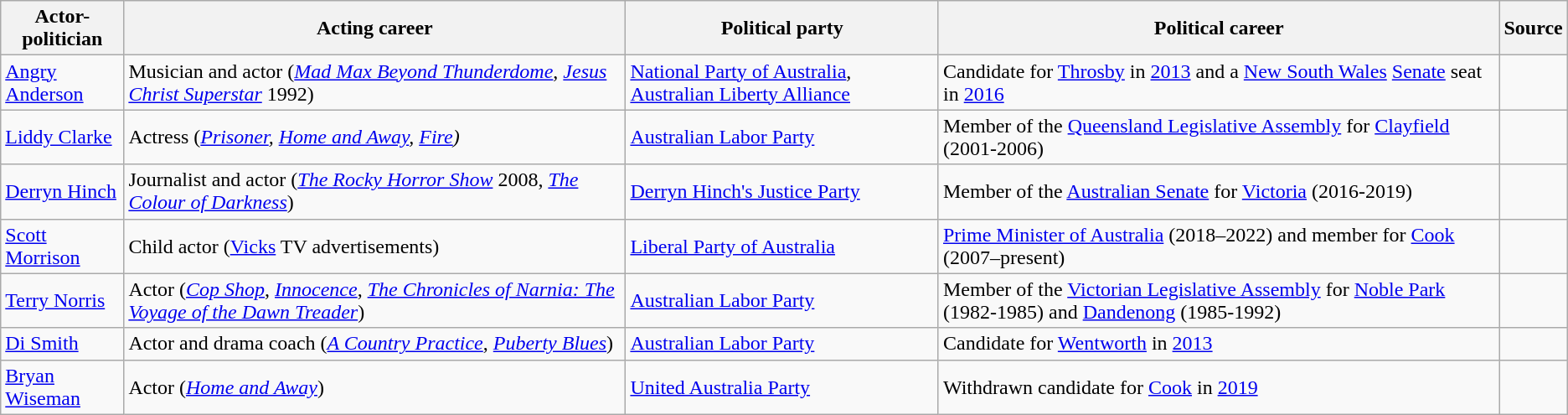<table class="wikitable sortable">
<tr>
<th>Actor-politician</th>
<th>Acting career</th>
<th>Political party</th>
<th>Political career</th>
<th>Source</th>
</tr>
<tr>
<td data-sort-value="Anderson, Angry"><a href='#'>Angry Anderson</a></td>
<td>Musician and actor (<em><a href='#'>Mad Max Beyond Thunderdome</a></em>, <em><a href='#'>Jesus Christ Superstar</a></em> 1992)</td>
<td><a href='#'>National Party of Australia</a>, <a href='#'>Australian Liberty Alliance</a></td>
<td>Candidate for <a href='#'>Throsby</a> in <a href='#'>2013</a> and a <a href='#'>New South Wales</a> <a href='#'>Senate</a> seat in <a href='#'>2016</a></td>
<td></td>
</tr>
<tr>
<td><a href='#'>Liddy Clarke</a></td>
<td>Actress (<em><a href='#'>Prisoner</a>, <a href='#'>Home and Away</a>, <a href='#'>Fire</a>)</em></td>
<td><a href='#'>Australian Labor Party</a></td>
<td>Member of the <a href='#'>Queensland Legislative Assembly</a> for <a href='#'>Clayfield</a> (2001-2006)</td>
<td></td>
</tr>
<tr>
<td data-sort-value="Hinch, Derryn"><a href='#'>Derryn Hinch</a></td>
<td>Journalist and actor (<em><a href='#'>The Rocky Horror Show</a></em> 2008, <em><a href='#'>The Colour of Darkness</a></em>)</td>
<td><a href='#'>Derryn Hinch's Justice Party</a></td>
<td>Member of the <a href='#'>Australian Senate</a> for <a href='#'>Victoria</a> (2016-2019)</td>
<td></td>
</tr>
<tr>
<td data-sort-value="Morrison, Scott"><a href='#'>Scott Morrison</a></td>
<td>Child actor (<a href='#'>Vicks</a> TV advertisements)</td>
<td><a href='#'>Liberal Party of Australia</a></td>
<td><a href='#'>Prime Minister of Australia</a> (2018–2022) and member for <a href='#'>Cook</a> (2007–present)</td>
<td></td>
</tr>
<tr>
<td data-sort-value="Norris, Terry"><a href='#'>Terry Norris</a></td>
<td>Actor (<em><a href='#'>Cop Shop</a></em>, <em><a href='#'>Innocence</a></em>, <em><a href='#'>The Chronicles of Narnia: The Voyage of the Dawn Treader</a></em>)</td>
<td><a href='#'>Australian Labor Party</a></td>
<td>Member of the <a href='#'>Victorian Legislative Assembly</a> for <a href='#'>Noble Park</a> (1982-1985) and <a href='#'>Dandenong</a> (1985-1992)</td>
<td></td>
</tr>
<tr>
<td data-sort-value="Smith, Di"><a href='#'>Di Smith</a></td>
<td>Actor and drama coach (<em><a href='#'>A Country Practice</a></em>, <em><a href='#'>Puberty Blues</a></em>)</td>
<td><a href='#'>Australian Labor Party</a></td>
<td>Candidate for <a href='#'>Wentworth</a> in <a href='#'>2013</a></td>
<td></td>
</tr>
<tr>
<td data-sort-value="Wiseman, Bryan"><a href='#'>Bryan Wiseman</a></td>
<td>Actor (<em><a href='#'>Home and Away</a></em>)</td>
<td><a href='#'>United Australia Party</a></td>
<td>Withdrawn candidate for <a href='#'>Cook</a> in <a href='#'>2019</a></td>
<td></td>
</tr>
</table>
